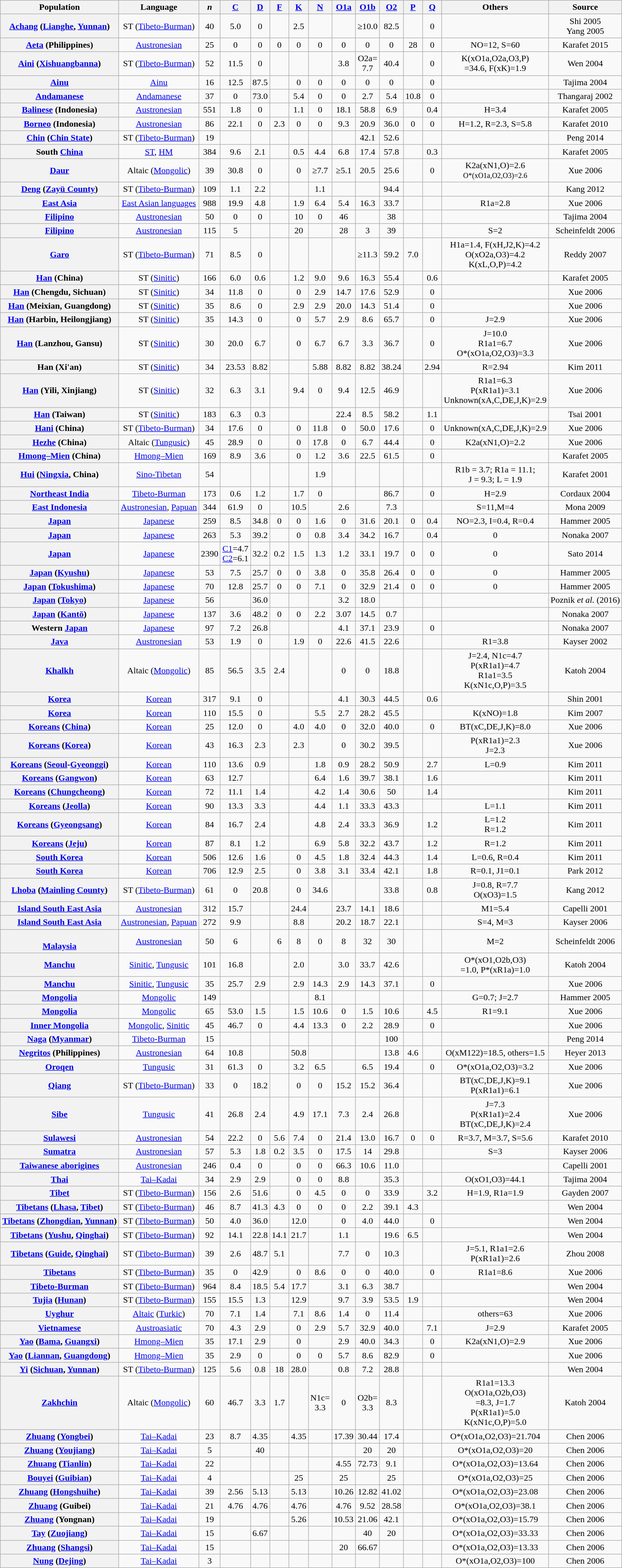<table class="wikitable sortable" style="text-align:center; font-size: 100%">
<tr>
<th>Population</th>
<th>Language</th>
<th><em>n</em></th>
<th><a href='#'>C</a></th>
<th><a href='#'>D</a></th>
<th><a href='#'>F</a></th>
<th><a href='#'>K</a></th>
<th><a href='#'>N</a></th>
<th><a href='#'>O1a</a></th>
<th><a href='#'>O1b</a></th>
<th><a href='#'>O2</a></th>
<th><a href='#'>P</a></th>
<th><a href='#'>Q</a></th>
<th>Others</th>
<th>Source</th>
</tr>
<tr>
<th><a href='#'>Achang</a> (<a href='#'>Lianghe</a>, <a href='#'>Yunnan</a>)</th>
<td>ST (<a href='#'>Tibeto-Burman</a>)</td>
<td>40</td>
<td>5.0</td>
<td>0</td>
<td></td>
<td>2.5</td>
<td></td>
<td></td>
<td>≥10.0</td>
<td>82.5</td>
<td></td>
<td>0</td>
<td></td>
<td>Shi 2005<br>Yang 2005</td>
</tr>
<tr>
<th><a href='#'>Aeta</a> (Philippines)</th>
<td><a href='#'>Austronesian</a></td>
<td>25</td>
<td>0</td>
<td>0</td>
<td>0</td>
<td>0</td>
<td>0</td>
<td>0</td>
<td>0</td>
<td>0</td>
<td>28</td>
<td>0</td>
<td>NO=12, S=60</td>
<td>Karafet 2015</td>
</tr>
<tr>
<th><a href='#'>Aini</a> (<a href='#'>Xishuangbanna</a>)</th>
<td>ST (<a href='#'>Tibeto-Burman</a>)</td>
<td>52</td>
<td>11.5</td>
<td>0</td>
<td></td>
<td></td>
<td></td>
<td>3.8</td>
<td>O2a=<br>7.7</td>
<td>40.4</td>
<td></td>
<td>0</td>
<td>K(xO1a,O2a,O3,P)<br>=34.6, F(xK)=1.9</td>
<td>Wen 2004</td>
</tr>
<tr>
<th><a href='#'>Ainu</a></th>
<td><a href='#'>Ainu</a></td>
<td>16</td>
<td>12.5</td>
<td>87.5</td>
<td></td>
<td>0</td>
<td>0</td>
<td>0</td>
<td>0</td>
<td>0</td>
<td></td>
<td>0</td>
<td></td>
<td>Tajima 2004</td>
</tr>
<tr>
<th><a href='#'>Andamanese</a></th>
<td><a href='#'>Andamanese</a></td>
<td>37</td>
<td>0</td>
<td>73.0</td>
<td></td>
<td>5.4</td>
<td>0</td>
<td>0</td>
<td>2.7</td>
<td>5.4</td>
<td>10.8</td>
<td>0</td>
<td></td>
<td>Thangaraj 2002</td>
</tr>
<tr>
<th><a href='#'>Balinese</a> (Indonesia)</th>
<td><a href='#'>Austronesian</a></td>
<td>551</td>
<td>1.8</td>
<td>0</td>
<td></td>
<td>1.1</td>
<td>0</td>
<td>18.1</td>
<td>58.8</td>
<td>6.9</td>
<td></td>
<td>0.4</td>
<td>H=3.4</td>
<td>Karafet 2005</td>
</tr>
<tr>
<th><a href='#'>Borneo</a> (Indonesia)</th>
<td><a href='#'>Austronesian</a></td>
<td>86</td>
<td>22.1</td>
<td>0</td>
<td>2.3</td>
<td>0</td>
<td>0</td>
<td>9.3</td>
<td>20.9</td>
<td>36.0</td>
<td>0</td>
<td>0</td>
<td>H=1.2, R=2.3, S=5.8</td>
<td>Karafet 2010</td>
</tr>
<tr>
<th><a href='#'>Chin</a> (<a href='#'>Chin State</a>)</th>
<td>ST (<a href='#'>Tibeto-Burman</a>)</td>
<td>19</td>
<td></td>
<td></td>
<td></td>
<td></td>
<td></td>
<td></td>
<td>42.1</td>
<td>52.6</td>
<td></td>
<td></td>
<td></td>
<td>Peng 2014</td>
</tr>
<tr>
<th>South <a href='#'>China</a></th>
<td><a href='#'>ST</a>, <a href='#'>HM</a></td>
<td>384</td>
<td>9.6</td>
<td>2.1</td>
<td></td>
<td>0.5</td>
<td>4.4</td>
<td>6.8</td>
<td>17.4</td>
<td>57.8</td>
<td></td>
<td>0.3</td>
<td></td>
<td>Karafet 2005</td>
</tr>
<tr>
<th><a href='#'>Daur</a></th>
<td>Altaic (<a href='#'>Mongolic</a>)</td>
<td>39</td>
<td>30.8</td>
<td>0</td>
<td></td>
<td>0</td>
<td>≥7.7</td>
<td>≥5.1</td>
<td>20.5</td>
<td>25.6</td>
<td></td>
<td>0</td>
<td>K2a(xN1,O)=2.6<br><small>O*(xO1a,O2,O3)=2.6</small></td>
<td>Xue 2006</td>
</tr>
<tr>
<th><a href='#'>Deng</a> (<a href='#'>Zayü County</a>)</th>
<td>ST (<a href='#'>Tibeto-Burman</a>)</td>
<td>109</td>
<td>1.1</td>
<td>2.2</td>
<td></td>
<td></td>
<td>1.1</td>
<td></td>
<td></td>
<td>94.4</td>
<td></td>
<td></td>
<td></td>
<td>Kang 2012</td>
</tr>
<tr>
<th><a href='#'>East Asia</a></th>
<td><a href='#'>East Asian languages</a></td>
<td>988</td>
<td>19.9</td>
<td>4.8</td>
<td></td>
<td>1.9</td>
<td>6.4</td>
<td>5.4</td>
<td>16.3</td>
<td>33.7</td>
<td></td>
<td></td>
<td>R1a=2.8</td>
<td>Xue 2006</td>
</tr>
<tr>
<th><a href='#'>Filipino</a></th>
<td><a href='#'>Austronesian</a></td>
<td>50</td>
<td>0</td>
<td>0</td>
<td></td>
<td>10</td>
<td>0</td>
<td>46</td>
<td></td>
<td>38</td>
<td></td>
<td></td>
<td></td>
<td>Tajima 2004</td>
</tr>
<tr>
<th><a href='#'>Filipino</a></th>
<td><a href='#'>Austronesian</a></td>
<td>115</td>
<td>5</td>
<td></td>
<td></td>
<td>20</td>
<td></td>
<td>28</td>
<td>3</td>
<td>39</td>
<td></td>
<td></td>
<td>S=2</td>
<td>Scheinfeldt 2006</td>
</tr>
<tr>
<th><a href='#'>Garo</a></th>
<td>ST (<a href='#'>Tibeto-Burman</a>)</td>
<td>71</td>
<td>8.5</td>
<td>0</td>
<td></td>
<td></td>
<td></td>
<td></td>
<td>≥11.3</td>
<td>59.2</td>
<td>7.0</td>
<td></td>
<td>H1a=1.4, F(xH,J2,K)=4.2<br>O(xO2a,O3)=4.2<br>K(xL,O,P)=4.2</td>
<td>Reddy 2007</td>
</tr>
<tr>
<th><a href='#'>Han</a> (China)</th>
<td>ST (<a href='#'>Sinitic</a>)</td>
<td>166</td>
<td>6.0</td>
<td>0.6</td>
<td></td>
<td>1.2</td>
<td>9.0</td>
<td>9.6</td>
<td>16.3</td>
<td>55.4</td>
<td></td>
<td>0.6</td>
<td></td>
<td>Karafet 2005</td>
</tr>
<tr>
<th><a href='#'>Han</a> (Chengdu, Sichuan)</th>
<td>ST (<a href='#'>Sinitic</a>)</td>
<td>34</td>
<td>11.8</td>
<td>0</td>
<td></td>
<td>0</td>
<td>2.9</td>
<td>14.7</td>
<td>17.6</td>
<td>52.9</td>
<td></td>
<td>0</td>
<td></td>
<td>Xue 2006</td>
</tr>
<tr>
<th><a href='#'>Han</a> (Meixian, Guangdong)</th>
<td>ST (<a href='#'>Sinitic</a>)</td>
<td>35</td>
<td>8.6</td>
<td>0</td>
<td></td>
<td>2.9</td>
<td>2.9</td>
<td>20.0</td>
<td>14.3</td>
<td>51.4</td>
<td></td>
<td>0</td>
<td></td>
<td>Xue 2006</td>
</tr>
<tr>
<th><a href='#'>Han</a> (Harbin, Heilongjiang)</th>
<td>ST (<a href='#'>Sinitic</a>)</td>
<td>35</td>
<td>14.3</td>
<td>0</td>
<td></td>
<td>0</td>
<td>5.7</td>
<td>2.9</td>
<td>8.6</td>
<td>65.7</td>
<td></td>
<td>0</td>
<td>J=2.9</td>
<td>Xue 2006</td>
</tr>
<tr>
<th><a href='#'>Han</a> (Lanzhou, Gansu)</th>
<td>ST (<a href='#'>Sinitic</a>)</td>
<td>30</td>
<td>20.0</td>
<td>6.7</td>
<td></td>
<td>0</td>
<td>6.7</td>
<td>6.7</td>
<td>3.3</td>
<td>36.7</td>
<td></td>
<td>0</td>
<td>J=10.0<br>R1a1=6.7<br>O*(xO1a,O2,O3)=3.3</td>
<td>Xue 2006</td>
</tr>
<tr>
<th>Han (Xi'an)</th>
<td>ST (<a href='#'>Sinitic</a>)</td>
<td>34</td>
<td>23.53</td>
<td>8.82</td>
<td></td>
<td></td>
<td>5.88</td>
<td>8.82</td>
<td>8.82</td>
<td>38.24</td>
<td></td>
<td>2.94</td>
<td>R=2.94</td>
<td>Kim 2011</td>
</tr>
<tr>
<th><a href='#'>Han</a> (Yili, Xinjiang)</th>
<td>ST (<a href='#'>Sinitic</a>)</td>
<td>32</td>
<td>6.3</td>
<td>3.1</td>
<td></td>
<td>9.4</td>
<td>0</td>
<td>9.4</td>
<td>12.5</td>
<td>46.9</td>
<td></td>
<td></td>
<td>R1a1=6.3<br>P(xR1a1)=3.1<br>Unknown(xA,C,DE,J,K)=2.9</td>
<td>Xue 2006</td>
</tr>
<tr>
<th><a href='#'>Han</a> (Taiwan)</th>
<td>ST (<a href='#'>Sinitic</a>)</td>
<td>183</td>
<td>6.3</td>
<td>0.3</td>
<td></td>
<td></td>
<td></td>
<td>22.4</td>
<td>8.5</td>
<td>58.2</td>
<td></td>
<td>1.1</td>
<td></td>
<td>Tsai 2001</td>
</tr>
<tr>
<th><a href='#'>Hani</a> (China)</th>
<td>ST (<a href='#'>Tibeto-Burman</a>)</td>
<td>34</td>
<td>17.6</td>
<td>0</td>
<td></td>
<td>0</td>
<td>11.8</td>
<td>0</td>
<td>50.0</td>
<td>17.6</td>
<td></td>
<td>0</td>
<td>Unknown(xA,C,DE,J,K)=2.9</td>
<td>Xue 2006</td>
</tr>
<tr>
<th><a href='#'>Hezhe</a> (China)</th>
<td>Altaic (<a href='#'>Tungusic</a>)</td>
<td>45</td>
<td>28.9</td>
<td>0</td>
<td></td>
<td>0</td>
<td>17.8</td>
<td>0</td>
<td>6.7</td>
<td>44.4</td>
<td></td>
<td>0</td>
<td>K2a(xN1,O)=2.2</td>
<td>Xue 2006</td>
</tr>
<tr>
<th><a href='#'>Hmong–Mien</a> (China)</th>
<td><a href='#'>Hmong–Mien</a></td>
<td>169</td>
<td>8.9</td>
<td>3.6</td>
<td></td>
<td>0</td>
<td>1.2</td>
<td>3.6</td>
<td>22.5</td>
<td>61.5</td>
<td></td>
<td>0</td>
<td></td>
<td>Karafet 2005</td>
</tr>
<tr>
<th><a href='#'>Hui</a> (<a href='#'>Ningxia</a>, China)</th>
<td><a href='#'>Sino-Tibetan</a></td>
<td>54</td>
<td></td>
<td></td>
<td></td>
<td></td>
<td>1.9</td>
<td></td>
<td></td>
<td></td>
<td></td>
<td></td>
<td>R1b = 3.7; R1a = 11.1;<br>J = 9.3; L = 1.9</td>
<td>Karafet 2001</td>
</tr>
<tr>
<th><a href='#'>Northeast India</a></th>
<td><a href='#'>Tibeto-Burman</a></td>
<td>173</td>
<td>0.6</td>
<td>1.2</td>
<td></td>
<td>1.7</td>
<td>0</td>
<td></td>
<td></td>
<td>86.7</td>
<td></td>
<td>0</td>
<td>H=2.9</td>
<td>Cordaux 2004</td>
</tr>
<tr>
<th><a href='#'>East Indonesia</a></th>
<td><a href='#'>Austronesian</a>, <a href='#'>Papuan</a></td>
<td>344</td>
<td>61.9</td>
<td>0</td>
<td></td>
<td>10.5</td>
<td></td>
<td>2.6</td>
<td></td>
<td>7.3</td>
<td></td>
<td></td>
<td>S=11,M=4</td>
<td>Mona 2009</td>
</tr>
<tr>
<th><a href='#'>Japan</a></th>
<td><a href='#'>Japanese</a></td>
<td>259</td>
<td>8.5</td>
<td>34.8</td>
<td>0</td>
<td>0</td>
<td>1.6</td>
<td>0</td>
<td>31.6</td>
<td>20.1</td>
<td>0</td>
<td>0.4</td>
<td>NO=2.3, I=0.4, R=0.4</td>
<td>Hammer 2005</td>
</tr>
<tr>
<th><a href='#'>Japan</a></th>
<td><a href='#'>Japanese</a></td>
<td>263</td>
<td>5.3</td>
<td>39.2</td>
<td></td>
<td>0</td>
<td>0.8</td>
<td>3.4</td>
<td>34.2</td>
<td>16.7</td>
<td></td>
<td>0.4</td>
<td>0</td>
<td>Nonaka 2007</td>
</tr>
<tr>
<th><a href='#'>Japan</a></th>
<td><a href='#'>Japanese</a></td>
<td>2390</td>
<td><a href='#'>C1</a>=4.7<br><a href='#'>C2</a>=6.1</td>
<td>32.2</td>
<td>0.2</td>
<td>1.5</td>
<td>1.3</td>
<td>1.2</td>
<td>33.1</td>
<td>19.7</td>
<td>0</td>
<td>0</td>
<td>0</td>
<td>Sato 2014</td>
</tr>
<tr>
<th><a href='#'>Japan</a> (<a href='#'>Kyushu</a>)</th>
<td><a href='#'>Japanese</a></td>
<td>53</td>
<td>7.5</td>
<td>25.7</td>
<td>0</td>
<td>0</td>
<td>3.8</td>
<td>0</td>
<td>35.8</td>
<td>26.4</td>
<td>0</td>
<td>0</td>
<td>0</td>
<td>Hammer 2005</td>
</tr>
<tr>
<th><a href='#'>Japan</a> (<a href='#'>Tokushima</a>)</th>
<td><a href='#'>Japanese</a></td>
<td>70</td>
<td>12.8</td>
<td>25.7</td>
<td>0</td>
<td>0</td>
<td>7.1</td>
<td>0</td>
<td>32.9</td>
<td>21.4</td>
<td>0</td>
<td>0</td>
<td>0</td>
<td>Hammer 2005</td>
</tr>
<tr>
<th><a href='#'>Japan</a> (<a href='#'>Tokyo</a>)</th>
<td><a href='#'>Japanese</a></td>
<td>56</td>
<td></td>
<td>36.0</td>
<td></td>
<td></td>
<td></td>
<td>3.2</td>
<td>18.0</td>
<td></td>
<td></td>
<td></td>
<td></td>
<td>Poznik <em>et al.</em> (2016)</td>
</tr>
<tr>
<th><a href='#'>Japan</a> (<a href='#'>Kantō</a>)</th>
<td><a href='#'>Japanese</a></td>
<td>137</td>
<td>3.6</td>
<td>48.2</td>
<td>0</td>
<td>0</td>
<td>2.2</td>
<td>3.07</td>
<td>14.5</td>
<td>0.7</td>
<td></td>
<td></td>
<td></td>
<td>Nonaka 2007</td>
</tr>
<tr>
<th>Western <a href='#'>Japan</a></th>
<td><a href='#'>Japanese</a></td>
<td>97</td>
<td>7.2</td>
<td>26.8</td>
<td></td>
<td></td>
<td></td>
<td>4.1</td>
<td>37.1</td>
<td>23.9</td>
<td></td>
<td>0</td>
<td></td>
<td>Nonaka 2007</td>
</tr>
<tr>
<th><a href='#'>Java</a></th>
<td><a href='#'>Austronesian</a></td>
<td>53</td>
<td>1.9</td>
<td>0</td>
<td></td>
<td>1.9</td>
<td>0</td>
<td>22.6</td>
<td>41.5</td>
<td>22.6</td>
<td></td>
<td></td>
<td>R1=3.8</td>
<td>Kayser 2002</td>
</tr>
<tr>
<th><a href='#'>Khalkh</a></th>
<td>Altaic (<a href='#'>Mongolic</a>)</td>
<td>85</td>
<td>56.5</td>
<td>3.5</td>
<td>2.4</td>
<td></td>
<td></td>
<td>0</td>
<td>0</td>
<td>18.8</td>
<td></td>
<td></td>
<td>J=2.4, N1c=4.7<br>P(xR1a1)=4.7<br>R1a1=3.5<br>K(xN1c,O,P)=3.5</td>
<td>Katoh 2004</td>
</tr>
<tr>
<th><a href='#'>Korea</a></th>
<td><a href='#'>Korean</a></td>
<td>317</td>
<td>9.1</td>
<td>0</td>
<td></td>
<td></td>
<td></td>
<td>4.1</td>
<td>30.3</td>
<td>44.5</td>
<td></td>
<td>0.6</td>
<td></td>
<td>Shin 2001</td>
</tr>
<tr>
<th><a href='#'>Korea</a></th>
<td><a href='#'>Korean</a></td>
<td>110</td>
<td>15.5</td>
<td>0</td>
<td></td>
<td></td>
<td>5.5</td>
<td>2.7</td>
<td>28.2</td>
<td>45.5</td>
<td></td>
<td></td>
<td>K(xNO)=1.8</td>
<td>Kim 2007</td>
</tr>
<tr>
<th><a href='#'>Koreans</a> (<a href='#'>China</a>)</th>
<td><a href='#'>Korean</a></td>
<td>25</td>
<td>12.0</td>
<td>0</td>
<td></td>
<td>4.0</td>
<td>4.0</td>
<td>0</td>
<td>32.0</td>
<td>40.0</td>
<td></td>
<td>0</td>
<td>BT(xC,DE,J,K)=8.0</td>
<td>Xue 2006</td>
</tr>
<tr>
<th><a href='#'>Koreans</a> (<a href='#'>Korea</a>)</th>
<td><a href='#'>Korean</a></td>
<td>43</td>
<td>16.3</td>
<td>2.3</td>
<td></td>
<td>2.3</td>
<td></td>
<td>0</td>
<td>30.2</td>
<td>39.5</td>
<td></td>
<td></td>
<td>P(xR1a1)=2.3<br>J=2.3</td>
<td>Xue 2006</td>
</tr>
<tr>
<th><a href='#'>Koreans</a> (<a href='#'>Seoul</a>-<a href='#'>Gyeonggi</a>)</th>
<td><a href='#'>Korean</a></td>
<td>110</td>
<td>13.6</td>
<td>0.9</td>
<td></td>
<td></td>
<td>1.8</td>
<td>0.9</td>
<td>28.2</td>
<td>50.9</td>
<td></td>
<td>2.7</td>
<td>L=0.9</td>
<td>Kim 2011</td>
</tr>
<tr>
<th><a href='#'>Koreans</a> (<a href='#'>Gangwon</a>)</th>
<td><a href='#'>Korean</a></td>
<td>63</td>
<td>12.7</td>
<td></td>
<td></td>
<td></td>
<td>6.4</td>
<td>1.6</td>
<td>39.7</td>
<td>38.1</td>
<td></td>
<td>1.6</td>
<td></td>
<td>Kim 2011</td>
</tr>
<tr>
<th><a href='#'>Koreans</a> (<a href='#'>Chungcheong</a>)</th>
<td><a href='#'>Korean</a></td>
<td>72</td>
<td>11.1</td>
<td>1.4</td>
<td></td>
<td></td>
<td>4.2</td>
<td>1.4</td>
<td>30.6</td>
<td>50</td>
<td></td>
<td>1.4</td>
<td></td>
<td>Kim 2011</td>
</tr>
<tr>
<th><a href='#'>Koreans</a> (<a href='#'>Jeolla</a>)</th>
<td><a href='#'>Korean</a></td>
<td>90</td>
<td>13.3</td>
<td>3.3</td>
<td></td>
<td></td>
<td>4.4</td>
<td>1.1</td>
<td>33.3</td>
<td>43.3</td>
<td></td>
<td></td>
<td>L=1.1</td>
<td>Kim 2011</td>
</tr>
<tr>
<th><a href='#'>Koreans</a> (<a href='#'>Gyeongsang</a>)</th>
<td><a href='#'>Korean</a></td>
<td>84</td>
<td>16.7</td>
<td>2.4</td>
<td></td>
<td></td>
<td>4.8</td>
<td>2.4</td>
<td>33.3</td>
<td>36.9</td>
<td></td>
<td>1.2</td>
<td>L=1.2<br>R=1.2</td>
<td>Kim 2011</td>
</tr>
<tr>
<th><a href='#'>Koreans</a> (<a href='#'>Jeju</a>)</th>
<td><a href='#'>Korean</a></td>
<td>87</td>
<td>8.1</td>
<td>1.2</td>
<td></td>
<td></td>
<td>6.9</td>
<td>5.8</td>
<td>32.2</td>
<td>43.7</td>
<td></td>
<td>1.2</td>
<td>R=1.2</td>
<td>Kim 2011</td>
</tr>
<tr>
<th><a href='#'>South Korea</a></th>
<td><a href='#'>Korean</a></td>
<td>506</td>
<td>12.6</td>
<td>1.6</td>
<td></td>
<td>0</td>
<td>4.5</td>
<td>1.8</td>
<td>32.4</td>
<td>44.3</td>
<td></td>
<td>1.4</td>
<td>L=0.6, R=0.4</td>
<td>Kim 2011</td>
</tr>
<tr>
<th><a href='#'>South Korea</a></th>
<td><a href='#'>Korean</a></td>
<td>706</td>
<td>12.9</td>
<td>2.5</td>
<td></td>
<td>0</td>
<td>3.8</td>
<td>3.1</td>
<td>33.4</td>
<td>42.1</td>
<td></td>
<td>1.8</td>
<td>R=0.1, J1=0.1</td>
<td>Park 2012</td>
</tr>
<tr>
<th><a href='#'>Lhoba</a> (<a href='#'>Mainling County</a>)</th>
<td>ST (<a href='#'>Tibeto-Burman</a>)</td>
<td>61</td>
<td>0</td>
<td>20.8</td>
<td></td>
<td>0</td>
<td>34.6</td>
<td></td>
<td></td>
<td>33.8</td>
<td></td>
<td>0.8</td>
<td>J=0.8, R=7.7<br>O(xO3)=1.5</td>
<td>Kang 2012</td>
</tr>
<tr>
<th><a href='#'>Island South East Asia</a></th>
<td><a href='#'>Austronesian</a></td>
<td>312</td>
<td>15.7</td>
<td></td>
<td></td>
<td>24.4</td>
<td></td>
<td>23.7</td>
<td>14.1</td>
<td>18.6</td>
<td></td>
<td></td>
<td>M1=5.4</td>
<td>Capelli 2001</td>
</tr>
<tr>
<th><a href='#'>Island South East Asia</a></th>
<td><a href='#'>Austronesian</a>, <a href='#'>Papuan</a></td>
<td>272</td>
<td>9.9</td>
<td></td>
<td></td>
<td>8.8</td>
<td></td>
<td>20.2</td>
<td>18.7</td>
<td>22.1</td>
<td></td>
<td></td>
<td>S=4, M=3</td>
<td>Kayser 2006</td>
</tr>
<tr>
<th><br><a href='#'>Malaysia</a></th>
<td><a href='#'>Austronesian</a></td>
<td>50</td>
<td>6</td>
<td></td>
<td>6</td>
<td>8</td>
<td>0</td>
<td>8</td>
<td>32</td>
<td>30</td>
<td></td>
<td></td>
<td>M=2</td>
<td>Scheinfeldt 2006</td>
</tr>
<tr>
<th><a href='#'>Manchu</a></th>
<td><a href='#'>Sinitic</a>, <a href='#'>Tungusic</a></td>
<td>101</td>
<td>16.8</td>
<td></td>
<td></td>
<td>2.0</td>
<td></td>
<td>3.0</td>
<td>33.7</td>
<td>42.6</td>
<td></td>
<td></td>
<td>O*(xO1,O2b,O3)<br>=1.0, P*(xR1a)=1.0</td>
<td>Katoh 2004</td>
</tr>
<tr>
<th><a href='#'>Manchu</a></th>
<td><a href='#'>Sinitic</a>, <a href='#'>Tungusic</a></td>
<td>35</td>
<td>25.7</td>
<td>2.9</td>
<td></td>
<td>2.9</td>
<td>14.3</td>
<td>2.9</td>
<td>14.3</td>
<td>37.1</td>
<td></td>
<td>0</td>
<td></td>
<td>Xue 2006</td>
</tr>
<tr>
<th><a href='#'>Mongolia</a></th>
<td><a href='#'>Mongolic</a></td>
<td>149</td>
<td></td>
<td></td>
<td></td>
<td></td>
<td>8.1</td>
<td></td>
<td></td>
<td></td>
<td></td>
<td></td>
<td>G=0.7; J=2.7</td>
<td>Hammer 2005</td>
</tr>
<tr>
<th><a href='#'>Mongolia</a></th>
<td><a href='#'>Mongolic</a></td>
<td>65</td>
<td>53.0</td>
<td>1.5</td>
<td></td>
<td>1.5</td>
<td>10.6</td>
<td>0</td>
<td>1.5</td>
<td>10.6</td>
<td></td>
<td>4.5</td>
<td>R1=9.1</td>
<td>Xue 2006</td>
</tr>
<tr>
<th><a href='#'>Inner Mongolia</a></th>
<td><a href='#'>Mongolic</a>, <a href='#'>Sinitic</a></td>
<td>45</td>
<td>46.7</td>
<td>0</td>
<td></td>
<td>4.4</td>
<td>13.3</td>
<td>0</td>
<td>2.2</td>
<td>28.9</td>
<td></td>
<td>0</td>
<td></td>
<td>Xue 2006</td>
</tr>
<tr>
<th><a href='#'>Naga</a> (<a href='#'>Myanmar</a>)</th>
<td><a href='#'>Tibeto-Burman</a></td>
<td>15</td>
<td></td>
<td></td>
<td></td>
<td></td>
<td></td>
<td></td>
<td></td>
<td>100</td>
<td></td>
<td></td>
<td></td>
<td>Peng 2014</td>
</tr>
<tr>
<th><a href='#'>Negritos</a> (Philippines)</th>
<td><a href='#'>Austronesian</a></td>
<td>64</td>
<td>10.8</td>
<td></td>
<td></td>
<td>50.8</td>
<td></td>
<td></td>
<td></td>
<td>13.8</td>
<td>4.6</td>
<td></td>
<td>O(xM122)=18.5, others=1.5</td>
<td>Heyer 2013</td>
</tr>
<tr>
<th><a href='#'>Oroqen</a></th>
<td><a href='#'>Tungusic</a></td>
<td>31</td>
<td>61.3</td>
<td>0</td>
<td></td>
<td>3.2</td>
<td>6.5</td>
<td></td>
<td>6.5</td>
<td>19.4</td>
<td></td>
<td>0</td>
<td>O*(xO1a,O2,O3)=3.2</td>
<td>Xue 2006</td>
</tr>
<tr>
<th><a href='#'>Qiang</a></th>
<td>ST (<a href='#'>Tibeto-Burman</a>)</td>
<td>33</td>
<td>0</td>
<td>18.2</td>
<td></td>
<td>0</td>
<td>0</td>
<td>15.2</td>
<td>15.2</td>
<td>36.4</td>
<td></td>
<td></td>
<td>BT(xC,DE,J,K)=9.1<br>P(xR1a1)=6.1</td>
<td>Xue 2006</td>
</tr>
<tr>
<th><a href='#'>Sibe</a></th>
<td><a href='#'>Tungusic</a></td>
<td>41</td>
<td>26.8</td>
<td>2.4</td>
<td></td>
<td>4.9</td>
<td>17.1</td>
<td>7.3</td>
<td>2.4</td>
<td>26.8</td>
<td></td>
<td></td>
<td>J=7.3<br>P(xR1a1)=2.4<br>BT(xC,DE,J,K)=2.4</td>
<td>Xue 2006</td>
</tr>
<tr>
<th><a href='#'>Sulawesi</a></th>
<td><a href='#'>Austronesian</a></td>
<td>54</td>
<td>22.2</td>
<td>0</td>
<td>5.6</td>
<td>7.4</td>
<td>0</td>
<td>21.4</td>
<td>13.0</td>
<td>16.7</td>
<td>0</td>
<td>0</td>
<td>R=3.7, M=3.7, S=5.6</td>
<td>Karafet 2010</td>
</tr>
<tr>
<th><a href='#'>Sumatra</a></th>
<td><a href='#'>Austronesian</a></td>
<td>57</td>
<td>5.3</td>
<td>1.8</td>
<td>0.2</td>
<td>3.5</td>
<td>0</td>
<td>17.5</td>
<td>14</td>
<td>29.8</td>
<td></td>
<td></td>
<td>S=3</td>
<td>Kayser 2006</td>
</tr>
<tr>
<th><a href='#'>Taiwanese aborigines</a></th>
<td><a href='#'>Austronesian</a></td>
<td>246</td>
<td>0.4</td>
<td>0</td>
<td></td>
<td>0</td>
<td>0</td>
<td>66.3</td>
<td>10.6</td>
<td>11.0</td>
<td></td>
<td></td>
<td></td>
<td>Capelli 2001</td>
</tr>
<tr>
<th><a href='#'>Thai</a></th>
<td><a href='#'>Tai–Kadai</a></td>
<td>34</td>
<td>2.9</td>
<td>2.9</td>
<td></td>
<td>0</td>
<td>0</td>
<td>8.8</td>
<td></td>
<td>35.3</td>
<td></td>
<td></td>
<td>O(xO1,O3)=44.1</td>
<td>Tajima 2004</td>
</tr>
<tr>
<th><a href='#'>Tibet</a></th>
<td>ST (<a href='#'>Tibeto-Burman</a>)</td>
<td>156</td>
<td>2.6</td>
<td>51.6</td>
<td></td>
<td>0</td>
<td>4.5</td>
<td>0</td>
<td>0</td>
<td>33.9</td>
<td></td>
<td>3.2</td>
<td>H=1.9, R1a=1.9</td>
<td>Gayden 2007</td>
</tr>
<tr>
<th><a href='#'>Tibetans</a> (<a href='#'>Lhasa</a>, <a href='#'>Tibet</a>)</th>
<td>ST (<a href='#'>Tibeto-Burman</a>)</td>
<td>46</td>
<td>8.7</td>
<td>41.3</td>
<td>4.3</td>
<td>0</td>
<td>0</td>
<td>0</td>
<td>2.2</td>
<td>39.1</td>
<td>4.3</td>
<td></td>
<td></td>
<td>Wen 2004</td>
</tr>
<tr>
<th><a href='#'>Tibetans</a> (<a href='#'>Zhongdian</a>, <a href='#'>Yunnan</a>)</th>
<td>ST (<a href='#'>Tibeto-Burman</a>)</td>
<td>50</td>
<td>4.0</td>
<td>36.0</td>
<td></td>
<td>12.0</td>
<td></td>
<td>0</td>
<td>4.0</td>
<td>44.0</td>
<td></td>
<td>0</td>
<td></td>
<td>Wen 2004</td>
</tr>
<tr>
<th><a href='#'>Tibetans</a> (<a href='#'>Yushu</a>, <a href='#'>Qinghai</a>)</th>
<td>ST (<a href='#'>Tibeto-Burman</a>)</td>
<td>92</td>
<td>14.1</td>
<td>22.8</td>
<td>14.1</td>
<td>21.7</td>
<td></td>
<td>1.1</td>
<td></td>
<td>19.6</td>
<td>6.5</td>
<td></td>
<td></td>
<td>Wen 2004</td>
</tr>
<tr>
<th><a href='#'>Tibetans</a> (<a href='#'>Guide</a>, <a href='#'>Qinghai</a>)</th>
<td>ST (<a href='#'>Tibeto-Burman</a>)</td>
<td>39</td>
<td>2.6</td>
<td>48.7</td>
<td>5.1</td>
<td></td>
<td></td>
<td>7.7</td>
<td>0</td>
<td>10.3</td>
<td></td>
<td></td>
<td>J=5.1, R1a1=2.6<br>P(xR1a1)=2.6</td>
<td>Zhou 2008</td>
</tr>
<tr>
<th><a href='#'>Tibetans</a></th>
<td>ST (<a href='#'>Tibeto-Burman</a>)</td>
<td>35</td>
<td>0</td>
<td>42.9</td>
<td></td>
<td>0</td>
<td>8.6</td>
<td>0</td>
<td>0</td>
<td>40.0</td>
<td></td>
<td>0</td>
<td>R1a1=8.6</td>
<td>Xue 2006</td>
</tr>
<tr>
<th><a href='#'>Tibeto-Burman</a></th>
<td>ST (<a href='#'>Tibeto-Burman</a>)</td>
<td>964</td>
<td>8.4</td>
<td>18.5</td>
<td>5.4</td>
<td>17.7</td>
<td></td>
<td>3.1</td>
<td>6.3</td>
<td>38.7</td>
<td></td>
<td></td>
<td></td>
<td>Wen 2004</td>
</tr>
<tr>
<th><a href='#'>Tujia</a> (<a href='#'>Hunan</a>)</th>
<td>ST (<a href='#'>Tibeto-Burman</a>)</td>
<td>155</td>
<td>15.5</td>
<td>1.3</td>
<td></td>
<td>12.9</td>
<td></td>
<td>9.7</td>
<td>3.9</td>
<td>53.5</td>
<td>1.9</td>
<td></td>
<td></td>
<td>Wen 2004</td>
</tr>
<tr>
<th><a href='#'>Uyghur</a></th>
<td><a href='#'>Altaic</a> (<a href='#'>Turkic</a>)</td>
<td>70</td>
<td>7.1</td>
<td>1.4</td>
<td></td>
<td>7.1</td>
<td>8.6</td>
<td>1.4</td>
<td>0</td>
<td>11.4</td>
<td></td>
<td></td>
<td>others=63</td>
<td>Xue 2006</td>
</tr>
<tr>
<th><a href='#'>Vietnamese</a></th>
<td><a href='#'>Austroasiatic</a></td>
<td>70</td>
<td>4.3</td>
<td>2.9</td>
<td></td>
<td>0</td>
<td>2.9</td>
<td>5.7</td>
<td>32.9</td>
<td>40.0</td>
<td></td>
<td>7.1</td>
<td>J=2.9</td>
<td>Karafet 2005</td>
</tr>
<tr>
<th><a href='#'>Yao</a> (<a href='#'>Bama</a>, <a href='#'>Guangxi</a>)</th>
<td><a href='#'>Hmong–Mien</a></td>
<td>35</td>
<td>17.1</td>
<td>2.9</td>
<td></td>
<td>0</td>
<td></td>
<td>2.9</td>
<td>40.0</td>
<td>34.3</td>
<td></td>
<td>0</td>
<td>K2a(xN1,O)=2.9</td>
<td>Xue 2006</td>
</tr>
<tr>
<th><a href='#'>Yao</a> (<a href='#'>Liannan</a>, <a href='#'>Guangdong</a>)</th>
<td><a href='#'>Hmong–Mien</a></td>
<td>35</td>
<td>2.9</td>
<td>0</td>
<td></td>
<td>0</td>
<td>0</td>
<td>5.7</td>
<td>8.6</td>
<td>82.9</td>
<td></td>
<td>0</td>
<td></td>
<td>Xue 2006</td>
</tr>
<tr>
<th><a href='#'>Yi</a> (<a href='#'>Sichuan</a>, <a href='#'>Yunnan</a>)</th>
<td>ST (<a href='#'>Tibeto-Burman</a>)</td>
<td>125</td>
<td>5.6</td>
<td>0.8</td>
<td>18</td>
<td>28.0</td>
<td></td>
<td>0.8</td>
<td>7.2</td>
<td>28.8</td>
<td></td>
<td></td>
<td></td>
<td>Wen 2004</td>
</tr>
<tr>
<th><a href='#'>Zakhchin</a></th>
<td>Altaic (<a href='#'>Mongolic</a>)</td>
<td>60</td>
<td>46.7</td>
<td>3.3</td>
<td>1.7</td>
<td></td>
<td>N1c=<br>3.3</td>
<td>0</td>
<td>O2b=<br>3.3</td>
<td>8.3</td>
<td></td>
<td></td>
<td>R1a1=13.3<br>O(xO1a,O2b,O3)<br>=8.3, J=1.7<br>P(xR1a1)=5.0<br>K(xN1c,O,P)=5.0</td>
<td>Katoh 2004</td>
</tr>
<tr>
<th><a href='#'>Zhuang</a> (<a href='#'>Yongbei</a>)</th>
<td><a href='#'>Tai–Kadai</a></td>
<td>23</td>
<td>8.7</td>
<td>4.35</td>
<td></td>
<td>4.35</td>
<td></td>
<td>17.39</td>
<td>30.44</td>
<td>17.4</td>
<td></td>
<td></td>
<td>O*(xO1a,O2,O3)=21.704</td>
<td>Chen 2006</td>
</tr>
<tr>
<th><a href='#'>Zhuang</a> (<a href='#'>Youjiang</a>)</th>
<td><a href='#'>Tai–Kadai</a></td>
<td>5</td>
<td></td>
<td>40</td>
<td></td>
<td></td>
<td></td>
<td></td>
<td>20</td>
<td>20</td>
<td></td>
<td></td>
<td>O*(xO1a,O2,O3)=20</td>
<td>Chen 2006</td>
</tr>
<tr>
<th><a href='#'>Zhuang</a> (<a href='#'>Tianlin</a>)</th>
<td><a href='#'>Tai–Kadai</a></td>
<td>22</td>
<td></td>
<td></td>
<td></td>
<td></td>
<td></td>
<td>4.55</td>
<td>72.73</td>
<td>9.1</td>
<td></td>
<td></td>
<td>O*(xO1a,O2,O3)=13.64</td>
<td>Chen 2006</td>
</tr>
<tr>
<th><a href='#'>Bouyei</a> (<a href='#'>Guibian</a>)</th>
<td><a href='#'>Tai–Kadai</a></td>
<td>4</td>
<td></td>
<td></td>
<td></td>
<td>25</td>
<td></td>
<td>25</td>
<td></td>
<td>25</td>
<td></td>
<td></td>
<td>O*(xO1a,O2,O3)=25</td>
<td>Chen 2006</td>
</tr>
<tr>
<th><a href='#'>Zhuang</a> (<a href='#'>Hongshuihe</a>)</th>
<td><a href='#'>Tai–Kadai</a></td>
<td>39</td>
<td>2.56</td>
<td>5.13</td>
<td></td>
<td>5.13</td>
<td></td>
<td>10.26</td>
<td>12.82</td>
<td>41.02</td>
<td></td>
<td></td>
<td>O*(xO1a,O2,O3)=23.08</td>
<td>Chen 2006</td>
</tr>
<tr>
<th><a href='#'>Zhuang</a> (Guibei)</th>
<td><a href='#'>Tai–Kadai</a></td>
<td>21</td>
<td>4.76</td>
<td>4.76</td>
<td></td>
<td>4.76</td>
<td></td>
<td>4.76</td>
<td>9.52</td>
<td>28.58</td>
<td></td>
<td></td>
<td>O*(xO1a,O2,O3)=38.1</td>
<td>Chen 2006</td>
</tr>
<tr>
<th><a href='#'>Zhuang</a> (Yongnan)</th>
<td><a href='#'>Tai–Kadai</a></td>
<td>19</td>
<td></td>
<td></td>
<td></td>
<td>5.26</td>
<td></td>
<td>10.53</td>
<td>21.06</td>
<td>42.1</td>
<td></td>
<td></td>
<td>O*(xO1a,O2,O3)=15.79</td>
<td>Chen 2006</td>
</tr>
<tr>
<th><a href='#'>Tay</a> (<a href='#'>Zuojiang</a>)</th>
<td><a href='#'>Tai–Kadai</a></td>
<td>15</td>
<td></td>
<td>6.67</td>
<td></td>
<td></td>
<td></td>
<td></td>
<td>40</td>
<td>20</td>
<td></td>
<td></td>
<td>O*(xO1a,O2,O3)=33.33</td>
<td>Chen 2006</td>
</tr>
<tr>
<th><a href='#'>Zhuang</a> (<a href='#'>Shangsi</a>)</th>
<td><a href='#'>Tai–Kadai</a></td>
<td>15</td>
<td></td>
<td></td>
<td></td>
<td></td>
<td></td>
<td>20</td>
<td>66.67</td>
<td></td>
<td></td>
<td></td>
<td>O*(xO1a,O2,O3)=13.33</td>
<td>Chen 2006</td>
</tr>
<tr>
<th><a href='#'>Nung</a> (<a href='#'>Dejing</a>)</th>
<td><a href='#'>Tai–Kadai</a></td>
<td>3</td>
<td></td>
<td></td>
<td></td>
<td></td>
<td></td>
<td></td>
<td></td>
<td></td>
<td></td>
<td></td>
<td>O*(xO1a,O2,O3)=100</td>
<td>Chen 2006</td>
</tr>
</table>
